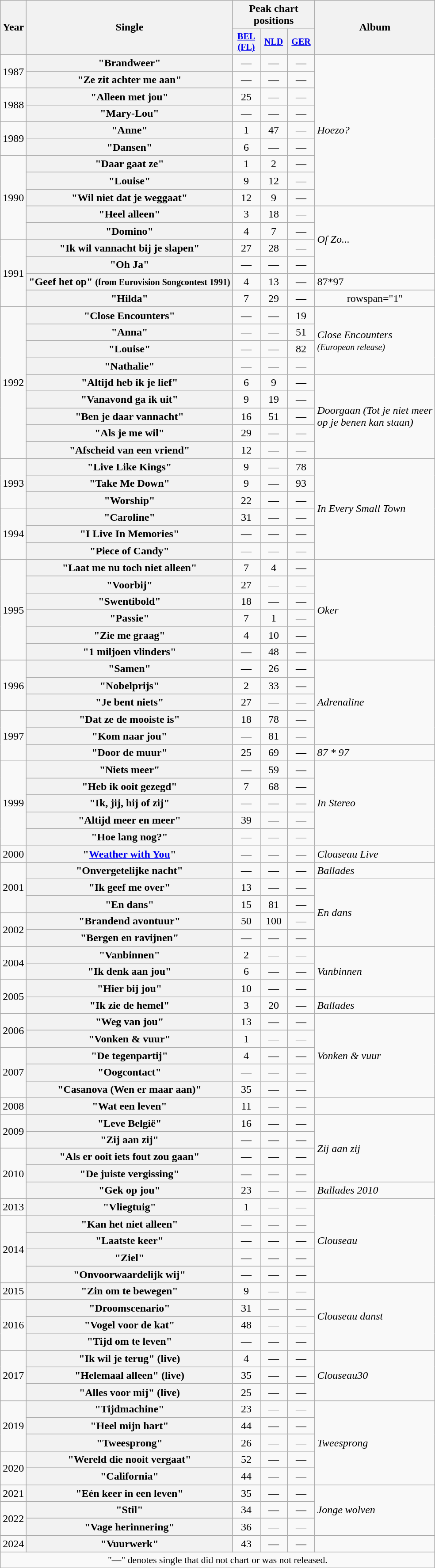<table class="wikitable plainrowheaders" style="text-align:center;">
<tr>
<th rowspan="2">Year</th>
<th rowspan="2">Single</th>
<th colspan="3">Peak chart positions</th>
<th rowspan="2">Album</th>
</tr>
<tr style="font-size:smaller">
<th width="35"><a href='#'>BEL<br>(FL)</a><br></th>
<th width="35"><a href='#'>NLD</a><br></th>
<th width="35"><a href='#'>GER</a><br></th>
</tr>
<tr>
<td rowspan="2">1987</td>
<th scope="row">"Brandweer"</th>
<td>—</td>
<td>—</td>
<td>—</td>
<td align="left" rowspan="9"><em>Hoezo?</em></td>
</tr>
<tr>
<th scope="row">"Ze zit achter me aan"</th>
<td>—</td>
<td>—</td>
<td>—</td>
</tr>
<tr>
<td rowspan="2">1988</td>
<th scope="row">"Alleen met jou"</th>
<td>25</td>
<td>—</td>
<td>—</td>
</tr>
<tr>
<th scope="row">"Mary-Lou"</th>
<td>—</td>
<td>—</td>
<td>—</td>
</tr>
<tr>
<td rowspan="2">1989</td>
<th scope="row">"Anne"</th>
<td>1</td>
<td>47</td>
<td>—</td>
</tr>
<tr>
<th scope="row">"Dansen"</th>
<td>6</td>
<td>—</td>
<td>—</td>
</tr>
<tr>
<td rowspan="5">1990</td>
<th scope="row">"Daar gaat ze"</th>
<td>1</td>
<td>2</td>
<td>—</td>
</tr>
<tr>
<th scope="row">"Louise"</th>
<td>9</td>
<td>12</td>
<td>—</td>
</tr>
<tr>
<th scope="row">"Wil niet dat je weggaat"</th>
<td>12</td>
<td>9</td>
<td>—</td>
</tr>
<tr>
<th scope="row">"Heel alleen"</th>
<td>3</td>
<td>18</td>
<td>—</td>
<td align="left" rowspan="4"><em>Of Zo...</em></td>
</tr>
<tr>
<th scope="row">"Domino"</th>
<td>4</td>
<td>7</td>
<td>—</td>
</tr>
<tr>
<td rowspan="4">1991</td>
<th scope="row">"Ik wil vannacht bij je slapen"</th>
<td>27</td>
<td>28</td>
<td>—</td>
</tr>
<tr>
<th scope="row">"Oh Ja"</th>
<td>—</td>
<td>—</td>
<td>—</td>
</tr>
<tr>
<th scope="row">"Geef het op" <small>(from Eurovision Songcontest 1991)</small></th>
<td>4</td>
<td>13</td>
<td>—</td>
<td align="left" rowspan="1">87*97</td>
</tr>
<tr>
<th scope="row">"Hilda"</th>
<td>7</td>
<td>29</td>
<td>—</td>
<td>rowspan="1" </td>
</tr>
<tr>
<td rowspan="9">1992</td>
<th scope="row">"Close Encounters"</th>
<td>—</td>
<td>—</td>
<td>19</td>
<td align="left" rowspan="4"><em>Close Encounters</em><br><small><em>(European release)</em></small></td>
</tr>
<tr>
<th scope="row">"Anna"</th>
<td>—</td>
<td>—</td>
<td>51</td>
</tr>
<tr>
<th scope="row">"Louise"</th>
<td>—</td>
<td>—</td>
<td>82</td>
</tr>
<tr>
<th scope="row">"Nathalie"</th>
<td>—</td>
<td>—</td>
<td>—</td>
</tr>
<tr>
<th scope="row">"Altijd heb ik je lief"</th>
<td>6</td>
<td>9</td>
<td>—</td>
<td align="left" rowspan="5"><em>Doorgaan (Tot je niet meer<br>op je benen kan staan)</em></td>
</tr>
<tr>
<th scope="row">"Vanavond ga ik uit"</th>
<td>9</td>
<td>19</td>
<td>—</td>
</tr>
<tr>
<th scope="row">"Ben je daar vannacht"</th>
<td>16</td>
<td>51</td>
<td>—</td>
</tr>
<tr>
<th scope="row">"Als je me wil"</th>
<td>29</td>
<td>—</td>
<td>—</td>
</tr>
<tr>
<th scope="row">"Afscheid van een vriend"</th>
<td>12</td>
<td>—</td>
<td>—</td>
</tr>
<tr>
<td rowspan="3">1993</td>
<th scope="row">"Live Like Kings"</th>
<td>9</td>
<td>—</td>
<td>78</td>
<td align="left" rowspan="6"><em>In Every Small Town</em></td>
</tr>
<tr>
<th scope="row">"Take Me Down"</th>
<td>9</td>
<td>—</td>
<td>93</td>
</tr>
<tr>
<th scope="row">"Worship"</th>
<td>22</td>
<td>—</td>
<td>—</td>
</tr>
<tr>
<td rowspan="3">1994</td>
<th scope="row">"Caroline"</th>
<td>31</td>
<td>—</td>
<td>—</td>
</tr>
<tr>
<th scope="row">"I Live In Memories"</th>
<td>—</td>
<td>—</td>
<td>—</td>
</tr>
<tr>
<th scope="row">"Piece of Candy"</th>
<td>—</td>
<td>—</td>
<td>—</td>
</tr>
<tr>
<td rowspan="6">1995</td>
<th scope="row">"Laat me nu toch niet alleen"</th>
<td>7</td>
<td>4</td>
<td>—</td>
<td align="left" rowspan="6"><em>Oker</em></td>
</tr>
<tr>
<th scope="row">"Voorbij"</th>
<td>27</td>
<td>—</td>
<td>—</td>
</tr>
<tr>
<th scope="row">"Swentibold"</th>
<td>18</td>
<td>—</td>
<td>—</td>
</tr>
<tr>
<th scope="row">"Passie"</th>
<td>7</td>
<td>1</td>
<td>—</td>
</tr>
<tr>
<th scope="row">"Zie me graag"</th>
<td>4</td>
<td>10</td>
<td>—</td>
</tr>
<tr>
<th scope="row">"1 miljoen vlinders"</th>
<td>—</td>
<td>48</td>
<td>—</td>
</tr>
<tr>
<td rowspan="3">1996</td>
<th scope="row">"Samen"</th>
<td>—</td>
<td>26</td>
<td>—</td>
<td align="left" rowspan="5"><em>Adrenaline</em></td>
</tr>
<tr>
<th scope="row">"Nobelprijs"</th>
<td>2</td>
<td>33</td>
<td>—</td>
</tr>
<tr>
<th scope="row">"Je bent niets"</th>
<td>27</td>
<td>—</td>
<td>—</td>
</tr>
<tr>
<td rowspan="3">1997</td>
<th scope="row">"Dat ze de mooiste is"</th>
<td>18</td>
<td>78</td>
<td>—</td>
</tr>
<tr>
<th scope="row">"Kom naar jou"</th>
<td>—</td>
<td>81</td>
<td>—</td>
</tr>
<tr>
<th scope="row">"Door de muur"</th>
<td>25</td>
<td>69</td>
<td>—</td>
<td align="left"><em>87 * 97</em></td>
</tr>
<tr>
<td rowspan="5">1999</td>
<th scope="row">"Niets meer"</th>
<td>—</td>
<td>59</td>
<td>—</td>
<td align="left" rowspan="5"><em>In Stereo</em></td>
</tr>
<tr>
<th scope="row">"Heb ik ooit gezegd"</th>
<td>7</td>
<td>68</td>
<td>—</td>
</tr>
<tr>
<th scope="row">"Ik, jij, hij of zij"</th>
<td>—</td>
<td>—</td>
<td>—</td>
</tr>
<tr>
<th scope="row">"Altijd meer en meer"</th>
<td>39</td>
<td>—</td>
<td>—</td>
</tr>
<tr>
<th scope="row">"Hoe lang nog?"</th>
<td>—</td>
<td>—</td>
<td>—</td>
</tr>
<tr>
<td>2000</td>
<th scope="row">"<a href='#'>Weather with You</a>"</th>
<td>—</td>
<td>—</td>
<td>—</td>
<td align="left"><em>Clouseau Live</em></td>
</tr>
<tr>
<td rowspan="3">2001</td>
<th scope="row">"Onvergetelijke nacht"</th>
<td>—</td>
<td>—</td>
<td>—</td>
<td align="left"><em>Ballades</em></td>
</tr>
<tr>
<th scope="row">"Ik geef me over"</th>
<td>13</td>
<td>—</td>
<td>—</td>
<td align="left" rowspan="4"><em>En dans</em></td>
</tr>
<tr>
<th scope="row">"En dans"</th>
<td>15</td>
<td>81</td>
<td>—</td>
</tr>
<tr>
<td rowspan="2">2002</td>
<th scope="row">"Brandend avontuur"</th>
<td>50</td>
<td>100</td>
<td>—</td>
</tr>
<tr>
<th scope="row">"Bergen en ravijnen"</th>
<td>—</td>
<td>—</td>
<td>—</td>
</tr>
<tr>
<td rowspan="2">2004</td>
<th scope="row">"Vanbinnen"</th>
<td>2</td>
<td>—</td>
<td>—</td>
<td align="left" rowspan="3"><em>Vanbinnen</em></td>
</tr>
<tr>
<th scope="row">"Ik denk aan jou"</th>
<td>6</td>
<td>—</td>
<td>—</td>
</tr>
<tr>
<td rowspan="2">2005</td>
<th scope="row">"Hier bij jou"</th>
<td>10</td>
<td>—</td>
<td>—</td>
</tr>
<tr>
<th scope="row">"Ik zie de hemel"</th>
<td>3</td>
<td>20</td>
<td>—</td>
<td align="left"><em>Ballades</em></td>
</tr>
<tr>
<td rowspan="2">2006</td>
<th scope="row">"Weg van jou"</th>
<td>13</td>
<td>—</td>
<td>—</td>
<td align="left" rowspan="5"><em>Vonken & vuur</em></td>
</tr>
<tr>
<th scope="row">"Vonken & vuur"</th>
<td>1</td>
<td>—</td>
<td>—</td>
</tr>
<tr>
<td rowspan="3">2007</td>
<th scope="row">"De tegenpartij"</th>
<td>4</td>
<td>—</td>
<td>—</td>
</tr>
<tr>
<th scope="row">"Oogcontact"</th>
<td>—</td>
<td>—</td>
<td>—</td>
</tr>
<tr>
<th scope="row">"Casanova (Wen er maar aan)"</th>
<td>35</td>
<td>—</td>
<td>—</td>
</tr>
<tr>
<td>2008</td>
<th scope="row">"Wat een leven"</th>
<td>11</td>
<td>—</td>
<td>—</td>
<td></td>
</tr>
<tr>
<td rowspan="2">2009</td>
<th scope="row">"Leve België"</th>
<td>16</td>
<td>—</td>
<td>—</td>
<td align="left" rowspan="4"><em>Zij aan zij</em></td>
</tr>
<tr>
<th scope="row">"Zij aan zij"</th>
<td>—</td>
<td>—</td>
<td>—</td>
</tr>
<tr>
<td rowspan="3">2010</td>
<th scope="row">"Als er ooit iets fout zou gaan"</th>
<td>—</td>
<td>—</td>
<td>—</td>
</tr>
<tr>
<th scope="row">"De juiste vergissing"</th>
<td>—</td>
<td>—</td>
<td>—</td>
</tr>
<tr>
<th scope="row">"Gek op jou"</th>
<td>23</td>
<td>—</td>
<td>—</td>
<td align="left"><em>Ballades 2010</em></td>
</tr>
<tr>
<td>2013</td>
<th scope="row">"Vliegtuig"</th>
<td>1</td>
<td>—</td>
<td>—</td>
<td align="left" rowspan="5"><em>Clouseau</em></td>
</tr>
<tr>
<td rowspan="4">2014</td>
<th scope="row">"Kan het niet alleen"</th>
<td>—</td>
<td>—</td>
<td>—</td>
</tr>
<tr>
<th scope="row">"Laatste keer"</th>
<td>—</td>
<td>—</td>
<td>—</td>
</tr>
<tr>
<th scope="row">"Ziel"</th>
<td>—</td>
<td>—</td>
<td>—</td>
</tr>
<tr>
<th scope="row">"Onvoorwaardelijk wij"</th>
<td>—</td>
<td>—</td>
<td>—</td>
</tr>
<tr>
<td>2015</td>
<th scope="row">"Zin om te bewegen"</th>
<td>9</td>
<td>—</td>
<td>—</td>
<td align="left" rowspan="4"><em>Clouseau danst</em></td>
</tr>
<tr>
<td rowspan="3">2016</td>
<th scope="row">"Droomscenario"</th>
<td>31</td>
<td>—</td>
<td>—</td>
</tr>
<tr>
<th scope="row">"Vogel voor de kat"</th>
<td>48</td>
<td>—</td>
<td>—</td>
</tr>
<tr>
<th scope="row">"Tijd om te leven"</th>
<td>—</td>
<td>—</td>
<td>—</td>
</tr>
<tr>
<td rowspan="3">2017</td>
<th scope="row">"Ik wil je terug" (live)</th>
<td>4</td>
<td>—</td>
<td>—</td>
<td align="left" rowspan="3"><em>Clouseau30</em></td>
</tr>
<tr>
<th scope="row">"Helemaal alleen" (live)</th>
<td>35</td>
<td>—</td>
<td>—</td>
</tr>
<tr>
<th scope="row">"Alles voor mij" (live)</th>
<td>25</td>
<td>—</td>
<td>—</td>
</tr>
<tr>
<td rowspan="3">2019</td>
<th scope="row">"Tijdmachine"</th>
<td>23</td>
<td>—</td>
<td>—</td>
<td align="left" rowspan="5"><em>Tweesprong</em></td>
</tr>
<tr>
<th scope="row">"Heel mijn hart"</th>
<td>44</td>
<td>—</td>
<td>—</td>
</tr>
<tr>
<th scope="row">"Tweesprong"</th>
<td>26</td>
<td>—</td>
<td>—</td>
</tr>
<tr>
<td rowspan="2">2020</td>
<th scope="row">"Wereld die nooit vergaat"</th>
<td>52</td>
<td>—</td>
<td>—</td>
</tr>
<tr>
<th scope="row">"California"</th>
<td>44</td>
<td>—</td>
<td>—</td>
</tr>
<tr>
<td>2021</td>
<th scope="row">"Eén keer in een leven"</th>
<td>35</td>
<td>—</td>
<td>—</td>
<td align="left" rowspan="3"><em>Jonge wolven</em></td>
</tr>
<tr>
<td rowspan="2">2022</td>
<th scope="row">"Stil"</th>
<td>34</td>
<td>—</td>
<td>—</td>
</tr>
<tr>
<th scope="row">"Vage herinnering"</th>
<td>36</td>
<td>—</td>
<td>—</td>
</tr>
<tr>
<td>2024</td>
<th scope="row">"Vuurwerk"</th>
<td>43</td>
<td>—</td>
<td>—</td>
<td></td>
</tr>
<tr>
<td colspan="18" style="font-size:90%">"—" denotes single that did not chart or was not released.</td>
</tr>
</table>
